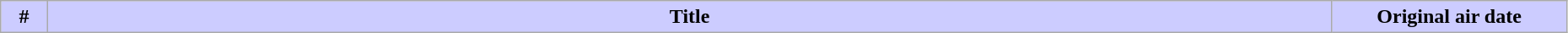<table class="wikitable" style="width:98%;">
<tr>
<th style="background:#ccf; width:3%;">#</th>
<th style="background: #CCF">Title</th>
<th style="background:#ccf; width:15%;">Original air date<br>










</th>
</tr>
</table>
